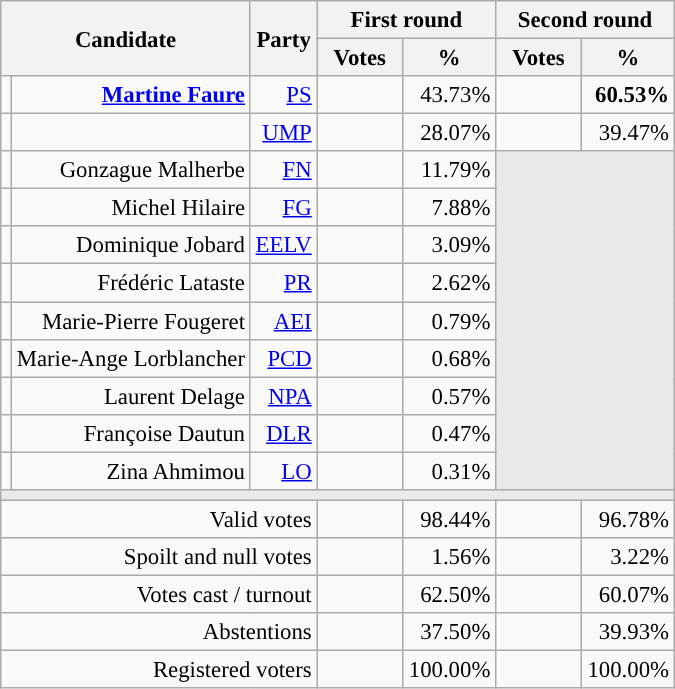<table class="wikitable" style="text-align:right;font-size:95%;">
<tr>
<th rowspan=2 colspan=2>Candidate</th>
<th rowspan=2 colspan=1>Party</th>
<th colspan=2>First round</th>
<th colspan=2>Second round</th>
</tr>
<tr>
<th style="width:50px;">Votes</th>
<th style="width:55px;">%</th>
<th style="width:50px;">Votes</th>
<th style="width:55px;">%</th>
</tr>
<tr>
<td style="color:inherit;background-color:"></td>
<td><strong><a href='#'>Martine Faure</a></strong></td>
<td><a href='#'>PS</a></td>
<td></td>
<td>43.73%</td>
<td><strong></strong></td>
<td><strong>60.53%</strong></td>
</tr>
<tr>
<td style="color:inherit;background-color:"></td>
<td></td>
<td><a href='#'>UMP</a></td>
<td></td>
<td>28.07%</td>
<td></td>
<td>39.47%</td>
</tr>
<tr>
<td style="color:inherit;background-color:"></td>
<td>Gonzague Malherbe</td>
<td><a href='#'>FN</a></td>
<td></td>
<td>11.79%</td>
<td colspan=7 rowspan=9 style="background-color:#E9E9E9;"></td>
</tr>
<tr>
<td style="color:inherit;background-color:"></td>
<td>Michel Hilaire</td>
<td><a href='#'>FG</a></td>
<td></td>
<td>7.88%</td>
</tr>
<tr>
<td style="color:inherit;background-color:"></td>
<td>Dominique Jobard</td>
<td><a href='#'>EELV</a></td>
<td></td>
<td>3.09%</td>
</tr>
<tr>
<td style="color:inherit;background-color:"></td>
<td>Frédéric Lataste</td>
<td><a href='#'>PR</a></td>
<td></td>
<td>2.62%</td>
</tr>
<tr>
<td style="color:inherit;background-color:"></td>
<td>Marie-Pierre Fougeret</td>
<td><a href='#'>AEI</a></td>
<td></td>
<td>0.79%</td>
</tr>
<tr>
<td style="color:inherit;background-color:"></td>
<td>Marie-Ange Lorblancher</td>
<td><a href='#'>PCD</a></td>
<td></td>
<td>0.68%</td>
</tr>
<tr>
<td style="color:inherit;background-color:"></td>
<td>Laurent Delage</td>
<td><a href='#'>NPA</a></td>
<td></td>
<td>0.57%</td>
</tr>
<tr>
<td style="color:inherit;background-color:"></td>
<td>Françoise Dautun</td>
<td><a href='#'>DLR</a></td>
<td></td>
<td>0.47%</td>
</tr>
<tr>
<td style="color:inherit;background-color:"></td>
<td>Zina Ahmimou</td>
<td><a href='#'>LO</a></td>
<td></td>
<td>0.31%</td>
</tr>
<tr>
<td colspan=7 style="background-color:#E9E9E9;"></td>
</tr>
<tr>
<td colspan=3>Valid votes</td>
<td></td>
<td>98.44%</td>
<td></td>
<td>96.78%</td>
</tr>
<tr>
<td colspan=3>Spoilt and null votes</td>
<td></td>
<td>1.56%</td>
<td></td>
<td>3.22%</td>
</tr>
<tr>
<td colspan=3>Votes cast / turnout</td>
<td></td>
<td>62.50%</td>
<td></td>
<td>60.07%</td>
</tr>
<tr>
<td colspan=3>Abstentions</td>
<td></td>
<td>37.50%</td>
<td></td>
<td>39.93%</td>
</tr>
<tr>
<td colspan=3>Registered voters</td>
<td></td>
<td>100.00%</td>
<td></td>
<td>100.00%</td>
</tr>
</table>
